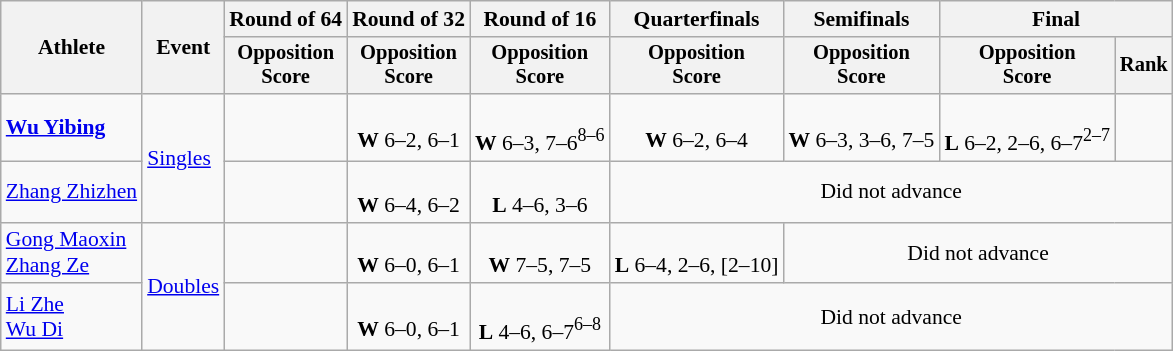<table class=wikitable style="font-size:90%; text-align:center;">
<tr>
<th rowspan="2">Athlete</th>
<th rowspan="2">Event</th>
<th>Round of 64</th>
<th>Round of 32</th>
<th>Round of 16</th>
<th>Quarterfinals</th>
<th>Semifinals</th>
<th colspan=2>Final</th>
</tr>
<tr style="font-size:95%">
<th>Opposition<br>Score</th>
<th>Opposition<br>Score</th>
<th>Opposition<br>Score</th>
<th>Opposition<br>Score</th>
<th>Opposition<br>Score</th>
<th>Opposition<br>Score</th>
<th>Rank</th>
</tr>
<tr>
<td align=left><strong><a href='#'>Wu Yibing</a></strong></td>
<td align=left rowspan=2><a href='#'>Singles</a></td>
<td></td>
<td><br><strong>W</strong> 6–2, 6–1</td>
<td><br><strong>W</strong> 6–3, 7–6<sup>8–6</sup></td>
<td><br><strong>W</strong> 6–2, 6–4</td>
<td><br><strong>W</strong> 6–3, 3–6, 7–5</td>
<td><br><strong>L</strong> 6–2, 2–6, 6–7<sup>2–7</sup></td>
<td></td>
</tr>
<tr>
<td align=left><a href='#'>Zhang Zhizhen</a></td>
<td></td>
<td><br><strong>W</strong> 6–4, 6–2</td>
<td><br><strong>L</strong> 4–6, 3–6</td>
<td colspan=4>Did not advance</td>
</tr>
<tr>
<td align=left><a href='#'>Gong Maoxin</a><br><a href='#'>Zhang Ze</a></td>
<td align=left rowspan=2><a href='#'>Doubles</a></td>
<td></td>
<td><br><strong>W</strong> 6–0, 6–1</td>
<td><br><strong>W</strong> 7–5, 7–5</td>
<td><br><strong>L</strong> 6–4, 2–6, [2–10]</td>
<td colspan=3>Did not advance</td>
</tr>
<tr>
<td align=left><a href='#'>Li Zhe</a><br><a href='#'>Wu Di</a></td>
<td></td>
<td><br><strong>W</strong> 6–0, 6–1</td>
<td><br><strong>L</strong> 4–6, 6–7<sup>6–8</sup></td>
<td colspan=4>Did not advance</td>
</tr>
</table>
